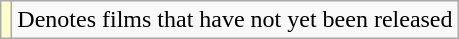<table class="wikitable">
<tr>
<td style="background:#FFFFCC;"></td>
<td>Denotes films that have not yet been released</td>
</tr>
</table>
